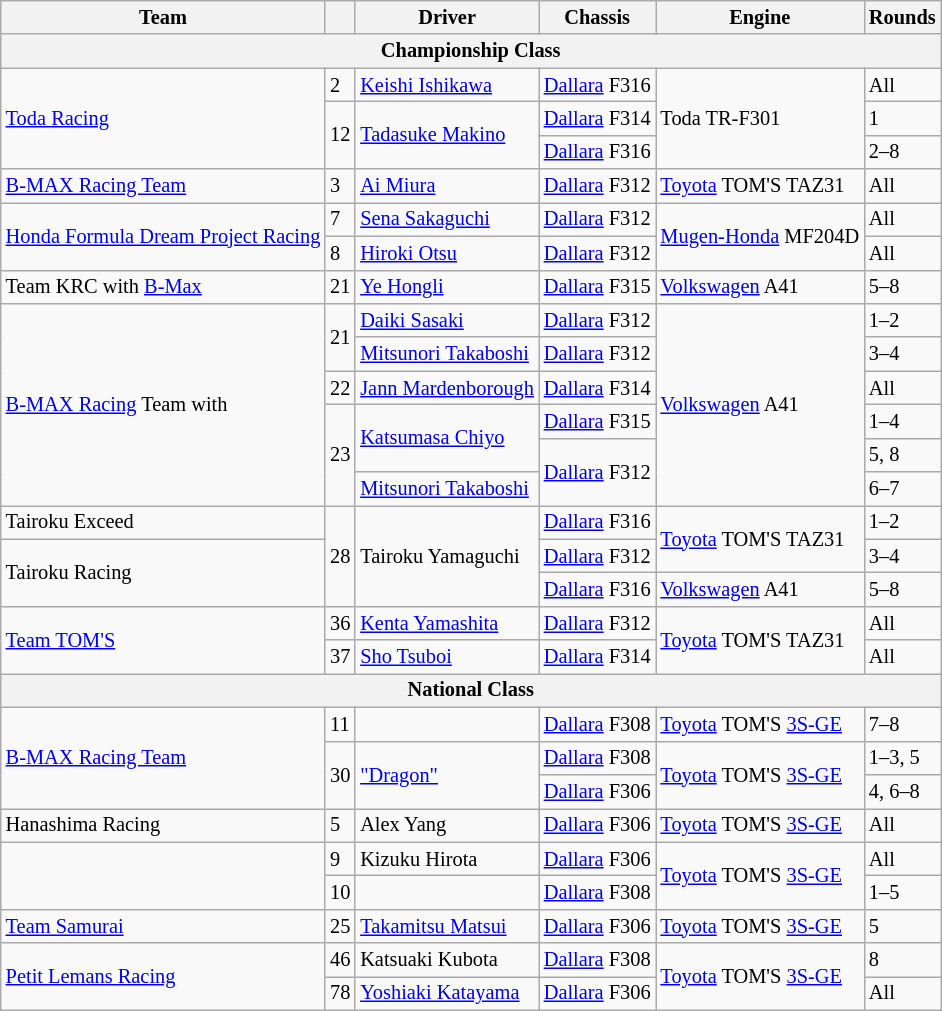<table class="wikitable" style="font-size: 85%;">
<tr>
<th>Team</th>
<th></th>
<th>Driver</th>
<th>Chassis</th>
<th>Engine</th>
<th>Rounds</th>
</tr>
<tr>
<th colspan=6>Championship Class</th>
</tr>
<tr>
<td rowspan=3><a href='#'>Toda Racing</a></td>
<td>2</td>
<td> <a href='#'>Keishi Ishikawa</a></td>
<td><a href='#'>Dallara</a> F316</td>
<td rowspan=3>Toda TR-F301</td>
<td>All</td>
</tr>
<tr>
<td rowspan=2>12</td>
<td rowspan=2> <a href='#'>Tadasuke Makino</a></td>
<td><a href='#'>Dallara</a> F314</td>
<td>1</td>
</tr>
<tr>
<td><a href='#'>Dallara</a> F316</td>
<td>2–8</td>
</tr>
<tr>
<td><a href='#'>B-MAX Racing Team</a></td>
<td>3</td>
<td> <a href='#'>Ai Miura</a></td>
<td><a href='#'>Dallara</a> F312</td>
<td><a href='#'>Toyota</a> TOM'S TAZ31</td>
<td>All</td>
</tr>
<tr>
<td rowspan=2><a href='#'>Honda Formula Dream Project Racing</a></td>
<td>7</td>
<td> <a href='#'>Sena Sakaguchi</a></td>
<td><a href='#'>Dallara</a> F312</td>
<td rowspan=2><a href='#'>Mugen-Honda</a> MF204D</td>
<td>All</td>
</tr>
<tr>
<td>8</td>
<td> <a href='#'>Hiroki Otsu</a></td>
<td><a href='#'>Dallara</a> F312</td>
<td>All</td>
</tr>
<tr>
<td>Team KRC with <a href='#'>B-Max</a></td>
<td>21</td>
<td> <a href='#'>Ye Hongli</a></td>
<td><a href='#'>Dallara</a> F315</td>
<td><a href='#'>Volkswagen</a> A41</td>
<td>5–8</td>
</tr>
<tr>
<td rowspan="6"><a href='#'>B-MAX Racing</a> Team with </td>
<td rowspan="2">21</td>
<td> <a href='#'>Daiki Sasaki</a></td>
<td><a href='#'>Dallara</a> F312</td>
<td rowspan="6"><a href='#'>Volkswagen</a> A41</td>
<td>1–2</td>
</tr>
<tr>
<td> <a href='#'>Mitsunori Takaboshi</a></td>
<td><a href='#'>Dallara</a> F312</td>
<td>3–4</td>
</tr>
<tr>
<td>22</td>
<td> <a href='#'>Jann Mardenborough</a></td>
<td><a href='#'>Dallara</a> F314</td>
<td>All</td>
</tr>
<tr>
<td rowspan="3">23</td>
<td rowspan="2"> <a href='#'>Katsumasa Chiyo</a></td>
<td><a href='#'>Dallara</a> F315</td>
<td>1–4</td>
</tr>
<tr>
<td rowspan="2"><a href='#'>Dallara</a> F312</td>
<td>5, 8</td>
</tr>
<tr>
<td> <a href='#'>Mitsunori Takaboshi</a></td>
<td>6–7</td>
</tr>
<tr>
<td>Tairoku Exceed</td>
<td rowspan="3">28</td>
<td rowspan="3"> Tairoku Yamaguchi</td>
<td><a href='#'>Dallara</a> F316</td>
<td rowspan="2"><a href='#'>Toyota</a> TOM'S TAZ31</td>
<td>1–2</td>
</tr>
<tr>
<td rowspan="2">Tairoku Racing</td>
<td><a href='#'>Dallara</a> F312</td>
<td>3–4</td>
</tr>
<tr>
<td><a href='#'>Dallara</a> F316</td>
<td><a href='#'>Volkswagen</a> A41</td>
<td>5–8</td>
</tr>
<tr>
<td rowspan="2"><a href='#'>Team TOM'S</a></td>
<td>36</td>
<td> <a href='#'>Kenta Yamashita</a></td>
<td><a href='#'>Dallara</a> F312</td>
<td rowspan="2"><a href='#'>Toyota</a> TOM'S TAZ31</td>
<td>All</td>
</tr>
<tr>
<td>37</td>
<td> <a href='#'>Sho Tsuboi</a></td>
<td><a href='#'>Dallara</a> F314</td>
<td>All</td>
</tr>
<tr>
<th colspan=6>National Class</th>
</tr>
<tr>
<td rowspan=3><a href='#'>B-MAX Racing Team</a></td>
<td>11</td>
<td> </td>
<td><a href='#'>Dallara</a> F308</td>
<td><a href='#'>Toyota</a> TOM'S <a href='#'>3S-GE</a></td>
<td>7–8</td>
</tr>
<tr>
<td rowspan=2>30</td>
<td rowspan=2> <a href='#'>"Dragon"</a></td>
<td><a href='#'>Dallara</a> F308</td>
<td rowspan=2><a href='#'>Toyota</a> TOM'S <a href='#'>3S-GE</a></td>
<td>1–3, 5</td>
</tr>
<tr>
<td><a href='#'>Dallara</a> F306</td>
<td>4, 6–8</td>
</tr>
<tr>
<td>Hanashima Racing</td>
<td>5</td>
<td> Alex Yang</td>
<td><a href='#'>Dallara</a> F306</td>
<td><a href='#'>Toyota</a> TOM'S <a href='#'>3S-GE</a></td>
<td>All</td>
</tr>
<tr>
<td rowspan=2></td>
<td>9</td>
<td> Kizuku Hirota</td>
<td><a href='#'>Dallara</a> F306</td>
<td rowspan=2><a href='#'>Toyota</a> TOM'S <a href='#'>3S-GE</a></td>
<td>All</td>
</tr>
<tr>
<td>10</td>
<td> </td>
<td><a href='#'>Dallara</a> F308</td>
<td>1–5</td>
</tr>
<tr>
<td><a href='#'>Team Samurai</a></td>
<td>25</td>
<td> <a href='#'>Takamitsu Matsui</a></td>
<td><a href='#'>Dallara</a> F306</td>
<td><a href='#'>Toyota</a> TOM'S <a href='#'>3S-GE</a></td>
<td>5</td>
</tr>
<tr>
<td rowspan=2><a href='#'>Petit Lemans Racing</a></td>
<td>46</td>
<td> Katsuaki Kubota</td>
<td><a href='#'>Dallara</a> F308</td>
<td rowspan="2"><a href='#'>Toyota</a> TOM'S <a href='#'>3S-GE</a></td>
<td>8</td>
</tr>
<tr>
<td>78</td>
<td> <a href='#'>Yoshiaki Katayama</a></td>
<td><a href='#'>Dallara</a> F306</td>
<td>All</td>
</tr>
</table>
